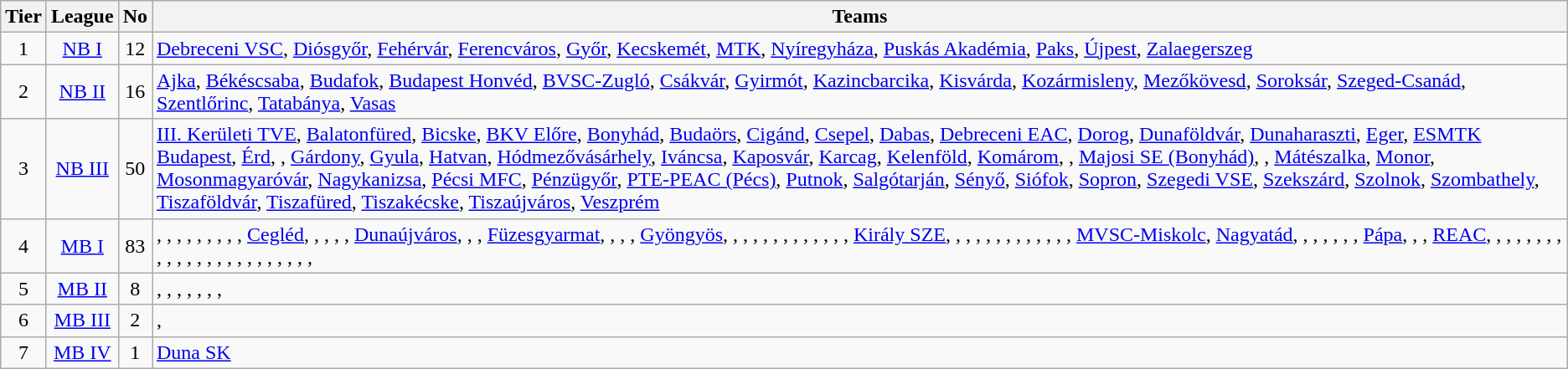<table class="wikitable" style="text-align:center;">
<tr>
<th>Tier</th>
<th>League</th>
<th>No</th>
<th>Teams</th>
</tr>
<tr>
<td>1</td>
<td><a href='#'>NB I</a></td>
<td>12</td>
<td align=left><a href='#'>Debreceni VSC</a>, <a href='#'>Diósgyőr</a>, <a href='#'>Fehérvár</a>, <a href='#'>Ferencváros</a>, <a href='#'>Győr</a>, <a href='#'>Kecskemét</a>, <a href='#'>MTK</a>, <a href='#'>Nyíregyháza</a>, <a href='#'>Puskás Akadémia</a>, <a href='#'>Paks</a>, <a href='#'>Újpest</a>, <a href='#'>Zalaegerszeg</a></td>
</tr>
<tr>
<td>2</td>
<td><a href='#'>NB II</a></td>
<td>16</td>
<td align=left><a href='#'>Ajka</a>, <a href='#'>Békéscsaba</a>, <a href='#'>Budafok</a>, <a href='#'>Budapest Honvéd</a>, <a href='#'>BVSC-Zugló</a>, <a href='#'>Csákvár</a>, <a href='#'>Gyirmót</a>, <a href='#'>Kazincbarcika</a>, <a href='#'>Kisvárda</a>, <a href='#'>Kozármisleny</a>, <a href='#'>Mezőkövesd</a>, <a href='#'>Soroksár</a>, <a href='#'>Szeged-Csanád</a>, <a href='#'>Szentlőrinc</a>, <a href='#'>Tatabánya</a>, <a href='#'>Vasas</a></td>
</tr>
<tr>
<td>3</td>
<td><a href='#'>NB III</a></td>
<td>50</td>
<td align=left><a href='#'>III. Kerületi TVE</a>, <a href='#'>Balatonfüred</a>, <a href='#'>Bicske</a>, <a href='#'>BKV Előre</a>, <a href='#'>Bonyhád</a>, <a href='#'>Budaörs</a>, <a href='#'>Cigánd</a>, <a href='#'>Csepel</a>, <a href='#'>Dabas</a>, <a href='#'>Debreceni EAC</a>, <a href='#'>Dorog</a>, <a href='#'>Dunaföldvár</a>, <a href='#'>Dunaharaszti</a>, <a href='#'>Eger</a>, <a href='#'>ESMTK Budapest</a>, <a href='#'>Érd</a>, , <a href='#'>Gárdony</a>, <a href='#'>Gyula</a>, <a href='#'>Hatvan</a>, <a href='#'>Hódmezővásárhely</a>, <a href='#'>Iváncsa</a>, <a href='#'>Kaposvár</a>, <a href='#'>Karcag</a>, <a href='#'>Kelenföld</a>, <a href='#'>Komárom</a>, , <a href='#'>Majosi SE (Bonyhád)</a>, , <a href='#'>Mátészalka</a>, <a href='#'>Monor</a>, <a href='#'>Mosonmagyaróvár</a>, <a href='#'>Nagykanizsa</a>, <a href='#'>Pécsi MFC</a>, <a href='#'>Pénzügyőr</a>, <a href='#'>PTE-PEAC (Pécs)</a>, <a href='#'>Putnok</a>, <a href='#'>Salgótarján</a>, <a href='#'>Sényő</a>, <a href='#'>Siófok</a>, <a href='#'>Sopron</a>, <a href='#'>Szegedi VSE</a>, <a href='#'>Szekszárd</a>, <a href='#'>Szolnok</a>, <a href='#'>Szombathely</a>, <a href='#'>Tiszaföldvár</a>, <a href='#'>Tiszafüred</a>, <a href='#'>Tiszakécske</a>, <a href='#'>Tiszaújváros</a>, <a href='#'>Veszprém</a></td>
</tr>
<tr>
<td>4</td>
<td><a href='#'>MB I</a></td>
<td>83</td>
<td align=left>, , , , , , , , , <a href='#'>Cegléd</a>, , , , , <a href='#'>Dunaújváros</a>, , , <a href='#'>Füzesgyarmat</a>, , , , <a href='#'>Gyöngyös</a>, , , , , , , , , , , , , <a href='#'>Király SZE</a>, , , , , , , , , , , , , <a href='#'>MVSC-Miskolc</a>, <a href='#'>Nagyatád</a>, , , , , , , <a href='#'>Pápa</a>, , , <a href='#'>REAC</a>,  , , , , , , , , , , , , , , , , , , , , , , , </td>
</tr>
<tr>
<td>5</td>
<td><a href='#'>MB II</a></td>
<td>8</td>
<td align=left>, , , , , , , </td>
</tr>
<tr>
<td>6</td>
<td><a href='#'>MB III</a></td>
<td>2</td>
<td align=left>, </td>
</tr>
<tr>
<td>7</td>
<td><a href='#'>MB IV</a></td>
<td>1</td>
<td align=left><a href='#'>Duna SK</a></td>
</tr>
</table>
